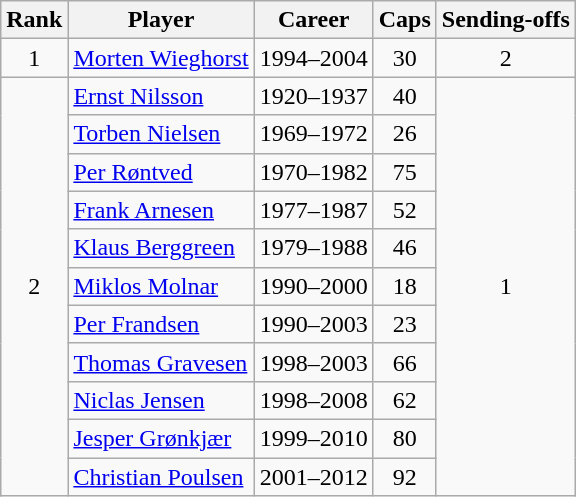<table class="wikitable" style="text-align: center;">
<tr>
<th>Rank</th>
<th>Player</th>
<th>Career</th>
<th>Caps</th>
<th>Sending-offs</th>
</tr>
<tr>
<td>1</td>
<td align="left"><a href='#'>Morten Wieghorst</a></td>
<td>1994–2004</td>
<td>30</td>
<td>2</td>
</tr>
<tr>
<td rowspan="11">2</td>
<td align="left"><a href='#'>Ernst Nilsson</a></td>
<td>1920–1937</td>
<td>40</td>
<td rowspan="11">1</td>
</tr>
<tr>
<td align="left"><a href='#'>Torben Nielsen</a></td>
<td>1969–1972</td>
<td>26</td>
</tr>
<tr>
<td align="left"><a href='#'>Per Røntved</a></td>
<td>1970–1982</td>
<td>75</td>
</tr>
<tr>
<td align="left"><a href='#'>Frank Arnesen</a></td>
<td>1977–1987</td>
<td>52</td>
</tr>
<tr>
<td align="left"><a href='#'>Klaus Berggreen</a></td>
<td>1979–1988</td>
<td>46</td>
</tr>
<tr>
<td align="left"><a href='#'>Miklos Molnar</a></td>
<td>1990–2000</td>
<td>18</td>
</tr>
<tr>
<td align="left"><a href='#'>Per Frandsen</a></td>
<td>1990–2003</td>
<td>23</td>
</tr>
<tr>
<td align="left"><a href='#'>Thomas Gravesen</a></td>
<td>1998–2003</td>
<td>66</td>
</tr>
<tr>
<td align="left"><a href='#'>Niclas Jensen</a></td>
<td>1998–2008</td>
<td>62</td>
</tr>
<tr>
<td align="left"><a href='#'>Jesper Grønkjær</a></td>
<td>1999–2010</td>
<td>80</td>
</tr>
<tr>
<td align="left"><a href='#'>Christian Poulsen</a></td>
<td>2001–2012</td>
<td>92</td>
</tr>
</table>
